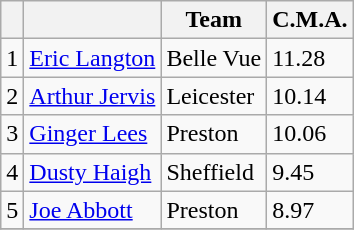<table class=wikitable>
<tr>
<th></th>
<th></th>
<th>Team</th>
<th>C.M.A.</th>
</tr>
<tr>
<td align="center">1</td>
<td><a href='#'>Eric Langton</a></td>
<td>Belle Vue</td>
<td>11.28</td>
</tr>
<tr>
<td align="center">2</td>
<td><a href='#'>Arthur Jervis</a></td>
<td>Leicester</td>
<td>10.14</td>
</tr>
<tr>
<td align="center">3</td>
<td><a href='#'>Ginger Lees</a></td>
<td>Preston</td>
<td>10.06</td>
</tr>
<tr>
<td align="center">4</td>
<td><a href='#'>Dusty Haigh</a></td>
<td>Sheffield</td>
<td>9.45</td>
</tr>
<tr>
<td align="center">5</td>
<td><a href='#'>Joe Abbott</a></td>
<td>Preston</td>
<td>8.97</td>
</tr>
<tr>
</tr>
</table>
